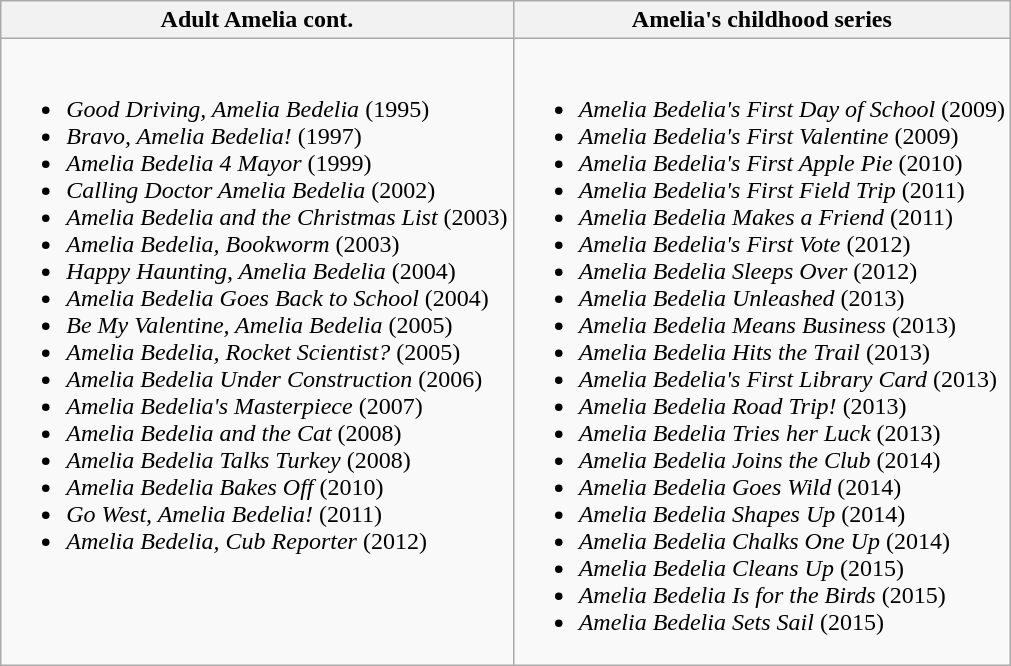<table class="wikitable">
<tr>
<th scope="col">Adult Amelia cont.</th>
<th scope="col">Amelia's childhood series</th>
</tr>
<tr>
<td style="vertical-align: top;"><br><ul><li><em>Good Driving, Amelia Bedelia</em> (1995)</li><li><em>Bravo, Amelia Bedelia!</em> (1997)</li><li><em>Amelia Bedelia 4 Mayor</em> (1999)</li><li><em>Calling Doctor Amelia Bedelia</em> (2002)</li><li><em>Amelia Bedelia and the Christmas List</em> (2003)</li><li><em>Amelia Bedelia, Bookworm</em> (2003)</li><li><em>Happy Haunting, Amelia Bedelia</em> (2004)</li><li><em>Amelia Bedelia Goes Back to School</em> (2004)</li><li><em>Be My Valentine, Amelia Bedelia</em> (2005)</li><li><em>Amelia Bedelia, Rocket Scientist?</em> (2005)</li><li><em>Amelia Bedelia Under Construction</em> (2006)</li><li><em>Amelia Bedelia's Masterpiece</em> (2007)</li><li><em>Amelia Bedelia and the Cat</em> (2008)</li><li><em>Amelia Bedelia Talks Turkey</em> (2008)</li><li><em>Amelia Bedelia Bakes Off</em> (2010)</li><li><em>Go West, Amelia Bedelia!</em> (2011)</li><li><em>Amelia Bedelia, Cub Reporter</em> (2012)</li></ul></td>
<td><br><ul><li><em>Amelia Bedelia's First Day of School</em> (2009)</li><li><em>Amelia Bedelia's First Valentine</em> (2009)</li><li><em>Amelia Bedelia's First Apple Pie</em> (2010)</li><li><em>Amelia Bedelia's First Field Trip</em> (2011)</li><li><em>Amelia Bedelia Makes a Friend</em> (2011)</li><li><em>Amelia Bedelia's First Vote</em> (2012)</li><li><em>Amelia Bedelia Sleeps Over</em> (2012)</li><li><em>Amelia Bedelia Unleashed</em> (2013)</li><li><em>Amelia Bedelia Means Business</em> (2013)</li><li><em>Amelia Bedelia Hits the Trail</em> (2013)</li><li><em>Amelia Bedelia's First Library Card</em> (2013)</li><li><em>Amelia Bedelia Road Trip!</em> (2013)</li><li><em>Amelia Bedelia Tries her Luck</em> (2013)</li><li><em>Amelia Bedelia Joins the Club</em> (2014)</li><li><em>Amelia Bedelia Goes Wild</em> (2014)</li><li><em>Amelia Bedelia Shapes Up</em> (2014)</li><li><em>Amelia Bedelia Chalks One Up</em> (2014)</li><li><em>Amelia Bedelia Cleans Up</em> (2015)</li><li><em>Amelia Bedelia Is for the Birds</em> (2015)</li><li><em>Amelia Bedelia Sets Sail</em> (2015)</li></ul></td>
</tr>
</table>
